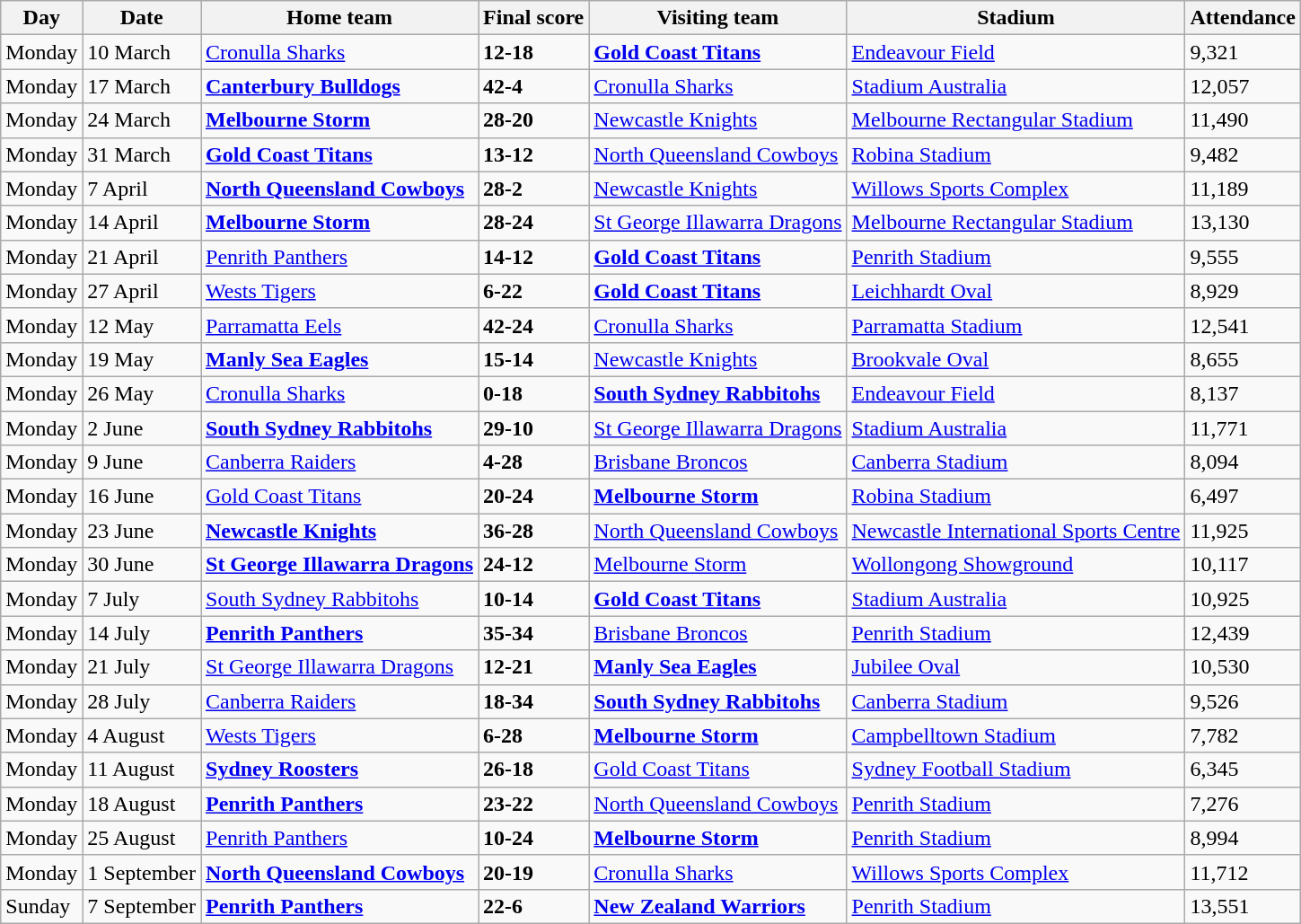<table class="wikitable">
<tr>
<th>Day</th>
<th>Date</th>
<th>Home team</th>
<th>Final score</th>
<th>Visiting team</th>
<th>Stadium</th>
<th>Attendance</th>
</tr>
<tr>
<td>Monday</td>
<td>10 March</td>
<td> <a href='#'>Cronulla Sharks</a></td>
<td><strong>12-18</strong></td>
<td> <strong><a href='#'>Gold Coast Titans</a></strong></td>
<td><a href='#'>Endeavour Field</a></td>
<td>9,321</td>
</tr>
<tr>
<td>Monday</td>
<td>17 March</td>
<td> <strong><a href='#'>Canterbury Bulldogs</a></strong></td>
<td><strong>42-4</strong></td>
<td> <a href='#'>Cronulla Sharks</a></td>
<td><a href='#'>Stadium Australia</a></td>
<td>12,057</td>
</tr>
<tr>
<td>Monday</td>
<td>24 March</td>
<td> <strong><a href='#'>Melbourne Storm</a></strong></td>
<td><strong>28-20</strong></td>
<td> <a href='#'>Newcastle Knights</a></td>
<td><a href='#'>Melbourne Rectangular Stadium</a></td>
<td>11,490</td>
</tr>
<tr>
<td>Monday</td>
<td>31 March</td>
<td> <strong><a href='#'>Gold Coast Titans</a></strong></td>
<td><strong>13-12</strong></td>
<td> <a href='#'>North Queensland Cowboys</a></td>
<td><a href='#'>Robina Stadium</a></td>
<td>9,482</td>
</tr>
<tr>
<td>Monday</td>
<td>7 April</td>
<td> <strong><a href='#'>North Queensland Cowboys</a></strong></td>
<td><strong>28-2</strong></td>
<td> <a href='#'>Newcastle Knights</a></td>
<td><a href='#'>Willows Sports Complex</a></td>
<td>11,189</td>
</tr>
<tr>
<td>Monday</td>
<td>14 April</td>
<td> <strong><a href='#'>Melbourne Storm</a></strong></td>
<td><strong>28-24</strong></td>
<td> <a href='#'>St George Illawarra Dragons</a></td>
<td><a href='#'>Melbourne Rectangular Stadium</a></td>
<td>13,130</td>
</tr>
<tr>
<td>Monday</td>
<td>21 April</td>
<td> <a href='#'>Penrith Panthers</a></td>
<td><strong>14-12</strong></td>
<td> <strong><a href='#'>Gold Coast Titans</a></strong></td>
<td><a href='#'>Penrith Stadium</a></td>
<td>9,555</td>
</tr>
<tr>
<td>Monday</td>
<td>27 April</td>
<td> <a href='#'>Wests Tigers</a></td>
<td><strong>6-22</strong></td>
<td> <strong><a href='#'>Gold Coast Titans</a></strong></td>
<td><a href='#'>Leichhardt Oval</a></td>
<td>8,929</td>
</tr>
<tr>
<td>Monday</td>
<td>12 May</td>
<td> <a href='#'>Parramatta Eels</a></td>
<td><strong>42-24</strong></td>
<td> <a href='#'>Cronulla Sharks</a></td>
<td><a href='#'>Parramatta Stadium</a></td>
<td>12,541</td>
</tr>
<tr>
<td>Monday</td>
<td>19 May</td>
<td> <strong><a href='#'>Manly Sea Eagles</a></strong></td>
<td><strong>15-14</strong></td>
<td> <a href='#'>Newcastle Knights</a></td>
<td><a href='#'>Brookvale Oval</a></td>
<td>8,655</td>
</tr>
<tr>
<td>Monday</td>
<td>26 May</td>
<td> <a href='#'>Cronulla Sharks</a></td>
<td><strong>0-18</strong></td>
<td> <strong><a href='#'>South Sydney Rabbitohs</a></strong></td>
<td><a href='#'>Endeavour Field</a></td>
<td>8,137</td>
</tr>
<tr>
<td>Monday</td>
<td>2 June</td>
<td> <strong><a href='#'>South Sydney Rabbitohs</a></strong></td>
<td><strong>29-10</strong></td>
<td> <a href='#'>St George Illawarra Dragons</a></td>
<td><a href='#'>Stadium Australia</a></td>
<td>11,771</td>
</tr>
<tr>
<td>Monday</td>
<td>9 June</td>
<td> <a href='#'>Canberra Raiders</a></td>
<td><strong>4-28</strong></td>
<td> <a href='#'>Brisbane Broncos</a></td>
<td><a href='#'>Canberra Stadium</a></td>
<td>8,094</td>
</tr>
<tr>
<td>Monday</td>
<td>16 June</td>
<td> <a href='#'>Gold Coast Titans</a></td>
<td><strong>20-24</strong></td>
<td> <strong><a href='#'>Melbourne Storm</a></strong></td>
<td><a href='#'>Robina Stadium</a></td>
<td>6,497</td>
</tr>
<tr>
<td>Monday</td>
<td>23 June</td>
<td> <strong><a href='#'>Newcastle Knights</a></strong></td>
<td><strong>36-28</strong></td>
<td> <a href='#'>North Queensland Cowboys</a></td>
<td><a href='#'>Newcastle International Sports Centre</a></td>
<td>11,925</td>
</tr>
<tr>
<td>Monday</td>
<td>30 June</td>
<td> <strong><a href='#'>St George Illawarra Dragons</a></strong></td>
<td><strong>24-12</strong></td>
<td> <a href='#'>Melbourne Storm</a></td>
<td><a href='#'>Wollongong Showground</a></td>
<td>10,117</td>
</tr>
<tr>
<td>Monday</td>
<td>7 July</td>
<td> <a href='#'>South Sydney Rabbitohs</a></td>
<td><strong>10-14</strong></td>
<td> <strong><a href='#'>Gold Coast Titans</a></strong></td>
<td><a href='#'>Stadium Australia</a></td>
<td>10,925</td>
</tr>
<tr>
<td>Monday</td>
<td>14 July</td>
<td> <strong><a href='#'>Penrith Panthers</a></strong></td>
<td><strong>35-34</strong></td>
<td> <a href='#'>Brisbane Broncos</a></td>
<td><a href='#'>Penrith Stadium</a></td>
<td>12,439</td>
</tr>
<tr>
<td>Monday</td>
<td>21 July</td>
<td> <a href='#'>St George Illawarra Dragons</a></td>
<td><strong>12-21</strong></td>
<td> <strong><a href='#'>Manly Sea Eagles</a></strong></td>
<td><a href='#'>Jubilee Oval</a></td>
<td>10,530</td>
</tr>
<tr>
<td>Monday</td>
<td>28 July</td>
<td> <a href='#'>Canberra Raiders</a></td>
<td><strong>18-34</strong></td>
<td> <strong><a href='#'>South Sydney Rabbitohs</a></strong></td>
<td><a href='#'>Canberra Stadium</a></td>
<td>9,526</td>
</tr>
<tr>
<td>Monday</td>
<td>4 August</td>
<td> <a href='#'>Wests Tigers</a></td>
<td><strong>6-28</strong></td>
<td> <strong><a href='#'>Melbourne Storm</a></strong></td>
<td><a href='#'>Campbelltown Stadium</a></td>
<td>7,782</td>
</tr>
<tr>
<td>Monday</td>
<td>11 August</td>
<td> <strong><a href='#'>Sydney Roosters</a></strong></td>
<td><strong>26-18</strong></td>
<td> <a href='#'>Gold Coast Titans</a></td>
<td><a href='#'>Sydney Football Stadium</a></td>
<td>6,345</td>
</tr>
<tr>
<td>Monday</td>
<td>18 August</td>
<td> <strong><a href='#'>Penrith Panthers</a></strong></td>
<td><strong>23-22</strong></td>
<td> <a href='#'>North Queensland Cowboys</a></td>
<td><a href='#'>Penrith Stadium</a></td>
<td>7,276</td>
</tr>
<tr>
<td>Monday</td>
<td>25 August</td>
<td> <a href='#'>Penrith Panthers</a></td>
<td><strong>10-24</strong></td>
<td> <strong><a href='#'>Melbourne Storm</a></strong></td>
<td><a href='#'>Penrith Stadium</a></td>
<td>8,994</td>
</tr>
<tr>
<td>Monday</td>
<td>1 September</td>
<td> <strong><a href='#'>North Queensland Cowboys</a></strong></td>
<td><strong>20-19</strong></td>
<td> <a href='#'>Cronulla Sharks</a></td>
<td><a href='#'>Willows Sports Complex</a></td>
<td>11,712</td>
</tr>
<tr>
<td>Sunday</td>
<td>7 September</td>
<td> <strong><a href='#'>Penrith Panthers</a></strong></td>
<td><strong>22-6</strong></td>
<td> <strong><a href='#'>New Zealand Warriors</a></strong></td>
<td><a href='#'>Penrith Stadium</a></td>
<td>13,551</td>
</tr>
</table>
